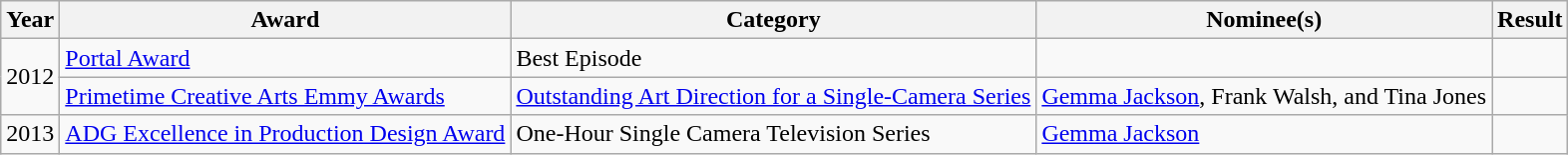<table class="wikitable sortable plainrowheaders">
<tr>
<th>Year</th>
<th>Award</th>
<th>Category</th>
<th>Nominee(s)</th>
<th>Result</th>
</tr>
<tr>
<td rowspan="2">2012</td>
<td scope="row"><a href='#'>Portal Award</a></td>
<td scope="row">Best Episode</td>
<td scope="row"></td>
<td></td>
</tr>
<tr>
<td scope="row"><a href='#'>Primetime Creative Arts Emmy Awards</a></td>
<td scope="row"><a href='#'>Outstanding Art Direction for a Single-Camera Series</a></td>
<td scope="row"><a href='#'>Gemma Jackson</a>, Frank Walsh, and Tina Jones</td>
<td></td>
</tr>
<tr>
<td>2013</td>
<td scope="row"><a href='#'>ADG Excellence in Production Design Award</a></td>
<td scope="row">One-Hour Single Camera Television Series</td>
<td scope="row"><a href='#'>Gemma Jackson</a></td>
<td></td>
</tr>
</table>
